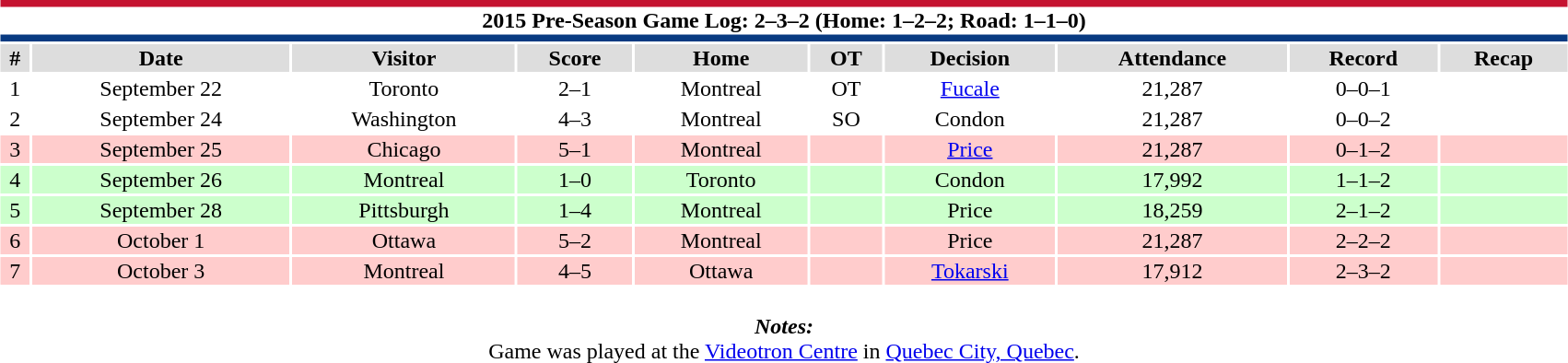<table class="toccolours collapsible collapsed" style="width:90%; clear:both; margin:1.5em auto; text-align:center;">
<tr>
<th colspan=10 style="background:#fff; border-top:#C51230 5px solid; border-bottom:#083A81 5px solid;">2015 Pre-Season Game Log: 2–3–2 (Home: 1–2–2; Road: 1–1–0)</th>
</tr>
<tr style="text-align:center; background:#ddd;">
<th>#</th>
<th>Date</th>
<th>Visitor</th>
<th>Score</th>
<th>Home</th>
<th>OT</th>
<th>Decision</th>
<th>Attendance</th>
<th>Record</th>
<th>Recap</th>
</tr>
<tr style="text-align:center; background:#fff;">
<td>1</td>
<td>September 22</td>
<td>Toronto</td>
<td>2–1</td>
<td>Montreal</td>
<td>OT</td>
<td><a href='#'>Fucale</a></td>
<td>21,287</td>
<td>0–0–1</td>
<td></td>
</tr>
<tr style="text-align:center; background:#fff;">
<td>2</td>
<td>September 24</td>
<td>Washington</td>
<td>4–3</td>
<td>Montreal</td>
<td>SO</td>
<td>Condon</td>
<td>21,287</td>
<td>0–0–2</td>
<td></td>
</tr>
<tr style="text-align:center; background:#fcc;">
<td>3</td>
<td>September 25</td>
<td>Chicago</td>
<td>5–1</td>
<td>Montreal</td>
<td></td>
<td><a href='#'>Price</a></td>
<td>21,287</td>
<td>0–1–2</td>
<td></td>
</tr>
<tr style="text-align:center; background:#cfc;">
<td>4</td>
<td>September 26</td>
<td>Montreal</td>
<td>1–0</td>
<td>Toronto</td>
<td></td>
<td>Condon</td>
<td>17,992</td>
<td>1–1–2</td>
<td></td>
</tr>
<tr style="text-align:center; background:#cfc;">
<td>5</td>
<td>September 28</td>
<td>Pittsburgh</td>
<td>1–4</td>
<td>Montreal</td>
<td></td>
<td>Price</td>
<td>18,259</td>
<td>2–1–2</td>
<td></td>
</tr>
<tr style="text-align:center; background:#fcc;">
<td>6</td>
<td>October 1</td>
<td>Ottawa</td>
<td>5–2</td>
<td>Montreal</td>
<td></td>
<td>Price</td>
<td>21,287</td>
<td>2–2–2</td>
<td></td>
</tr>
<tr style="text-align:center; background:#fcc;">
<td>7</td>
<td>October 3</td>
<td>Montreal</td>
<td>4–5</td>
<td>Ottawa</td>
<td></td>
<td><a href='#'>Tokarski</a></td>
<td>17,912</td>
<td>2–3–2</td>
<td></td>
</tr>
<tr>
<td colspan="10" style="text-align:center;"><br><strong><em>Notes:</em></strong><br>
Game was played at the <a href='#'>Videotron Centre</a> in <a href='#'>Quebec City, Quebec</a>.</td>
</tr>
</table>
